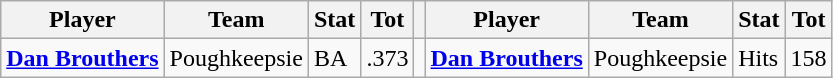<table class="wikitable">
<tr>
<th>Player</th>
<th>Team</th>
<th>Stat</th>
<th>Tot</th>
<th></th>
<th>Player</th>
<th>Team</th>
<th>Stat</th>
<th>Tot</th>
</tr>
<tr>
<td><strong><a href='#'>Dan Brouthers</a></strong></td>
<td>Poughkeepsie</td>
<td>BA</td>
<td>.373</td>
<td></td>
<td><strong><a href='#'>Dan Brouthers</a></strong></td>
<td>Poughkeepsie</td>
<td>Hits</td>
<td>158</td>
</tr>
</table>
